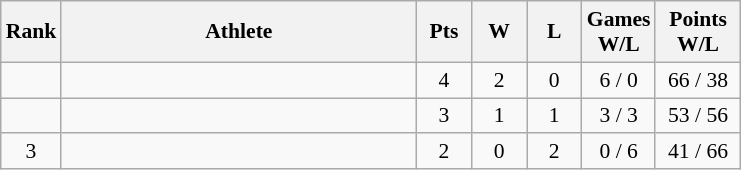<table class="wikitable" style="text-align: center; font-size:90% ">
<tr>
<th width="20">Rank</th>
<th width="230">Athlete</th>
<th width="30">Pts</th>
<th width="30">W</th>
<th width="30">L</th>
<th width="40">Games<br>W/L</th>
<th width="50">Points<br>W/L</th>
</tr>
<tr>
<td></td>
<td align=left><strong></strong></td>
<td>4</td>
<td>2</td>
<td>0</td>
<td>6 / 0</td>
<td>66 / 38</td>
</tr>
<tr>
<td></td>
<td align=left><strong></strong></td>
<td>3</td>
<td>1</td>
<td>1</td>
<td>3 / 3</td>
<td>53 / 56</td>
</tr>
<tr>
<td>3</td>
<td align=left></td>
<td>2</td>
<td>0</td>
<td>2</td>
<td>0 / 6</td>
<td>41 / 66</td>
</tr>
</table>
